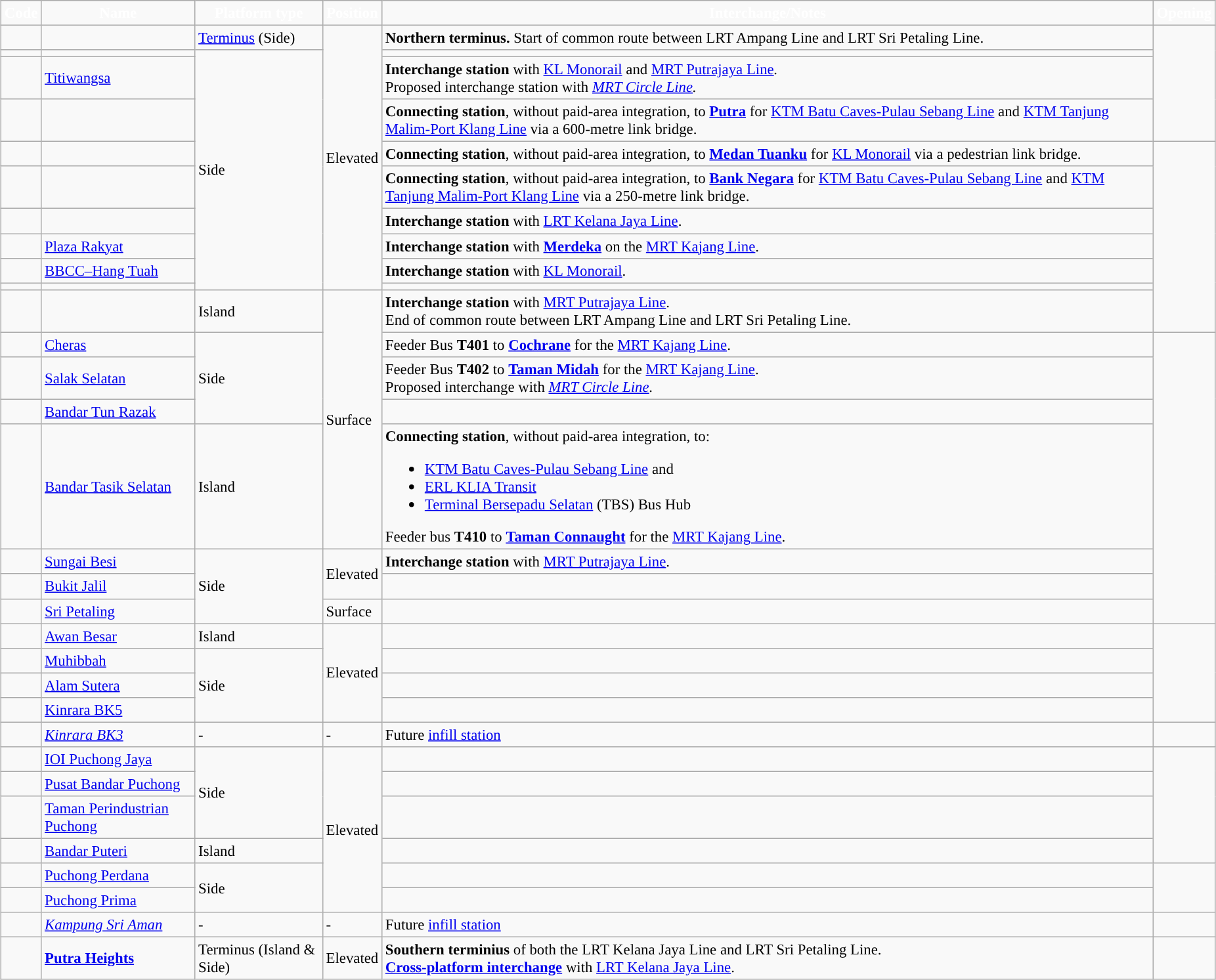<table style="margin-left:1em; margin-bottom:1em; color:black; font-size:95%;" class="wikitable sortable">
<tr align="center" style="color:white">
<td><strong>Code</strong></td>
<td><strong>Name</strong></td>
<td><strong>Platform type</strong></td>
<td><strong>Position</strong></td>
<td><strong>Interchange/Notes</strong></td>
<td><strong>Opening</strong></td>
</tr>
<tr>
<td></td>
<td><strong></strong></td>
<td><a href='#'>Terminus</a> (Side)</td>
<td rowspan="10">Elevated</td>
<td><strong>Northern terminus.</strong> Start of common route between LRT Ampang Line and LRT Sri Petaling Line.</td>
<td rowspan="4"></td>
</tr>
<tr>
<td></td>
<td></td>
<td rowspan="9">Side</td>
<td></td>
</tr>
<tr>
<td></td>
<td><a href='#'>Titiwangsa</a></td>
<td><strong>Interchange station</strong> with  <a href='#'>KL Monorail</a> and <a href='#'>MRT Putrajaya Line</a><em>.</em><br>Proposed interchange station with  <em><a href='#'>MRT Circle Line</a>.</em></td>
</tr>
<tr>
<td></td>
<td></td>
<td><strong>Connecting station</strong>, without paid-area integration, to  <strong><a href='#'>Putra</a></strong> for <a href='#'>KTM Batu Caves-Pulau Sebang Line</a> and <a href='#'>KTM Tanjung Malim-Port Klang Line</a> via a 600-metre link bridge.</td>
</tr>
<tr>
<td></td>
<td></td>
<td><strong>Connecting station</strong>, without paid-area integration, to  <a href='#'><strong>Medan Tuanku</strong></a> for <a href='#'>KL Monorail</a> via a pedestrian link bridge.</td>
<td rowspan="7"></td>
</tr>
<tr>
<td></td>
<td></td>
<td><strong>Connecting station</strong>, without paid-area integration, to  <strong><a href='#'>Bank Negara</a></strong> for <a href='#'>KTM Batu Caves-Pulau Sebang Line</a> and <a href='#'>KTM Tanjung Malim-Port Klang Line</a> via a 250-metre link bridge.</td>
</tr>
<tr>
<td></td>
<td></td>
<td><strong>Interchange station</strong> with  <a href='#'>LRT Kelana Jaya Line</a>.</td>
</tr>
<tr>
<td></td>
<td><a href='#'>Plaza Rakyat</a></td>
<td><strong>Interchange station</strong> with  <strong><a href='#'>Merdeka</a></strong> on the <a href='#'>MRT Kajang Line</a>.</td>
</tr>
<tr>
<td></td>
<td><a href='#'>BBCC–Hang Tuah</a></td>
<td><strong>Interchange station</strong> with  <a href='#'>KL Monorail</a>.</td>
</tr>
<tr>
<td></td>
<td></td>
<td></td>
</tr>
<tr>
<td></td>
<td></td>
<td>Island</td>
<td rowspan="5">Surface</td>
<td><strong>Interchange station</strong> with  <a href='#'>MRT Putrajaya Line</a>.<br>End of common route between LRT Ampang Line and LRT Sri Petaling Line.</td>
</tr>
<tr>
<td></td>
<td><a href='#'>Cheras</a></td>
<td rowspan="3">Side</td>
<td>Feeder Bus <strong>T401</strong> to  <a href='#'><strong>Cochrane</strong></a> for the <a href='#'>MRT Kajang Line</a>.</td>
<td rowspan="7"></td>
</tr>
<tr>
<td></td>
<td><a href='#'>Salak Selatan</a></td>
<td>Feeder Bus <strong>T402</strong> to  <a href='#'><strong>Taman Midah</strong></a> for the <a href='#'>MRT Kajang Line</a>.<br>Proposed interchange with  <em><a href='#'>MRT Circle Line</a>.</em></td>
</tr>
<tr>
<td></td>
<td><a href='#'>Bandar Tun Razak</a></td>
<td></td>
</tr>
<tr>
<td></td>
<td><a href='#'>Bandar Tasik Selatan</a></td>
<td>Island</td>
<td><strong>Connecting</strong> <strong>station</strong>, without paid-area integration, to:<br><ul><li> <a href='#'>KTM Batu Caves-Pulau Sebang Line</a> and </li><li> <a href='#'>ERL KLIA Transit</a></li><li><a href='#'>Terminal Bersepadu Selatan</a> (TBS) Bus Hub</li></ul>Feeder bus <strong>T410</strong> to  <a href='#'><strong>Taman Connaught</strong></a> for the <a href='#'>MRT Kajang Line</a>.</td>
</tr>
<tr>
<td></td>
<td><a href='#'>Sungai Besi</a></td>
<td rowspan="3">Side</td>
<td rowspan="2">Elevated</td>
<td><strong>Interchange station</strong> with  <a href='#'>MRT Putrajaya Line</a>.</td>
</tr>
<tr>
<td></td>
<td><a href='#'>Bukit Jalil</a></td>
<td></td>
</tr>
<tr>
<td></td>
<td><a href='#'>Sri Petaling</a></td>
<td>Surface</td>
<td></td>
</tr>
<tr>
<td></td>
<td><a href='#'>Awan Besar</a></td>
<td>Island</td>
<td rowspan="4">Elevated</td>
<td></td>
<td rowspan="4"></td>
</tr>
<tr>
<td></td>
<td><a href='#'>Muhibbah</a></td>
<td rowspan="3">Side</td>
<td></td>
</tr>
<tr>
<td></td>
<td><a href='#'>Alam Sutera</a></td>
<td></td>
</tr>
<tr>
<td></td>
<td><a href='#'>Kinrara BK5</a></td>
<td></td>
</tr>
<tr>
<td></td>
<td><a href='#'><em>Kinrara BK3</em></a></td>
<td>-</td>
<td>-</td>
<td>Future <a href='#'>infill station</a></td>
<td></td>
</tr>
<tr>
<td></td>
<td><a href='#'>IOI Puchong Jaya</a></td>
<td rowspan="3">Side</td>
<td rowspan="6">Elevated</td>
<td></td>
<td rowspan="4"></td>
</tr>
<tr>
<td></td>
<td><a href='#'>Pusat Bandar Puchong</a></td>
<td></td>
</tr>
<tr>
<td></td>
<td><a href='#'>Taman Perindustrian Puchong</a></td>
<td></td>
</tr>
<tr>
<td></td>
<td><a href='#'>Bandar Puteri</a></td>
<td>Island</td>
<td></td>
</tr>
<tr>
<td></td>
<td><a href='#'>Puchong Perdana</a></td>
<td rowspan="2">Side</td>
<td></td>
<td rowspan="2"></td>
</tr>
<tr>
<td></td>
<td><a href='#'>Puchong Prima</a></td>
<td></td>
</tr>
<tr>
<td></td>
<td><em><a href='#'>Kampung Sri Aman</a></em></td>
<td>-</td>
<td>-</td>
<td>Future <a href='#'>infill station</a></td>
<td></td>
</tr>
<tr>
<td></td>
<td><a href='#'><strong>Putra Heights</strong></a></td>
<td Terminus station>Terminus (Island & Side)</td>
<td>Elevated</td>
<td><strong>Southern terminius</strong> of both the LRT Kelana Jaya Line and LRT Sri Petaling Line.<br><strong><a href='#'>Cross-platform interchange</a></strong> with  <a href='#'>LRT Kelana Jaya Line</a>.</td>
<td></td>
</tr>
</table>
